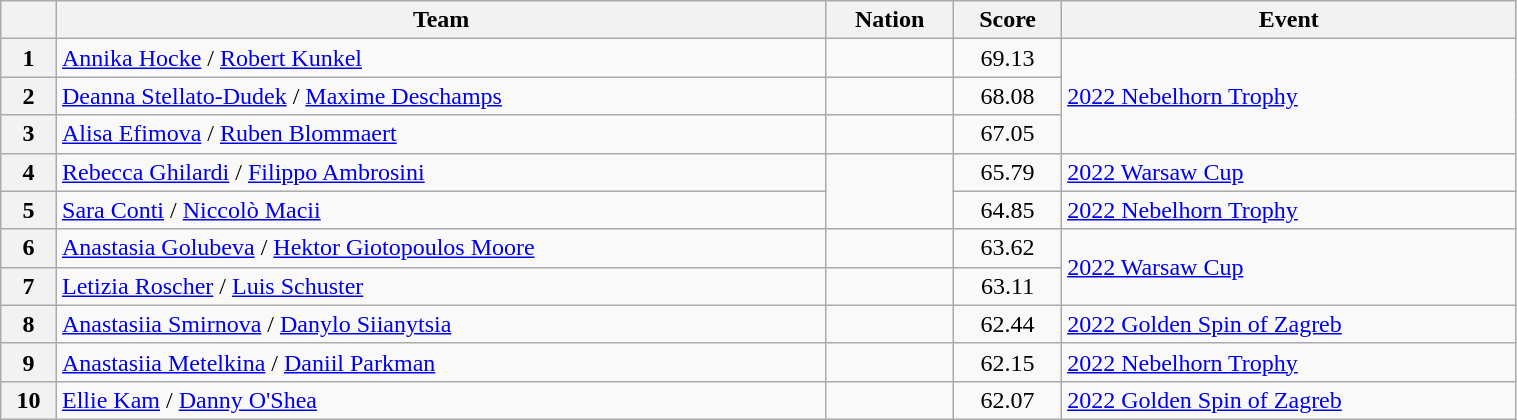<table class="wikitable sortable" style="text-align:left; width:80%">
<tr>
<th scope="col"></th>
<th scope="col">Team</th>
<th scope="col">Nation</th>
<th scope="col">Score</th>
<th scope="col">Event</th>
</tr>
<tr>
<th scope="row">1</th>
<td><a href='#'>Annika Hocke</a> / <a href='#'>Robert Kunkel</a></td>
<td></td>
<td style="text-align:center;">69.13</td>
<td rowspan="3"><a href='#'>2022 Nebelhorn Trophy</a></td>
</tr>
<tr>
<th scope="row">2</th>
<td><a href='#'>Deanna Stellato-Dudek</a> / <a href='#'>Maxime Deschamps</a></td>
<td></td>
<td style="text-align:center;">68.08</td>
</tr>
<tr>
<th scope="row">3</th>
<td><a href='#'>Alisa Efimova</a> / <a href='#'>Ruben Blommaert</a></td>
<td></td>
<td style="text-align:center;">67.05</td>
</tr>
<tr>
<th scope="row">4</th>
<td><a href='#'>Rebecca Ghilardi</a> / <a href='#'>Filippo Ambrosini</a></td>
<td rowspan="2"></td>
<td style="text-align:center;">65.79</td>
<td><a href='#'>2022 Warsaw Cup</a></td>
</tr>
<tr>
<th scope="row">5</th>
<td><a href='#'>Sara Conti</a> / <a href='#'>Niccolò Macii</a></td>
<td style="text-align:center;">64.85</td>
<td><a href='#'>2022 Nebelhorn Trophy</a></td>
</tr>
<tr>
<th scope="row">6</th>
<td><a href='#'>Anastasia Golubeva</a> / <a href='#'>Hektor Giotopoulos Moore</a></td>
<td></td>
<td style="text-align:center;">63.62</td>
<td rowspan="2"><a href='#'>2022 Warsaw Cup</a></td>
</tr>
<tr>
<th scope="row">7</th>
<td><a href='#'>Letizia Roscher</a> / <a href='#'>Luis Schuster</a></td>
<td></td>
<td style="text-align:center;">63.11</td>
</tr>
<tr>
<th scope="row">8</th>
<td><a href='#'>Anastasiia Smirnova</a> / <a href='#'>Danylo Siianytsia</a></td>
<td></td>
<td style="text-align:center;">62.44</td>
<td><a href='#'>2022 Golden Spin of Zagreb</a></td>
</tr>
<tr>
<th scope="row">9</th>
<td><a href='#'>Anastasiia Metelkina</a> / <a href='#'>Daniil Parkman</a></td>
<td></td>
<td style="text-align:center;">62.15</td>
<td><a href='#'>2022 Nebelhorn Trophy</a></td>
</tr>
<tr>
<th scope="row">10</th>
<td><a href='#'>Ellie Kam</a> / <a href='#'>Danny O'Shea</a></td>
<td></td>
<td style="text-align:center;">62.07</td>
<td><a href='#'>2022 Golden Spin of Zagreb</a></td>
</tr>
</table>
